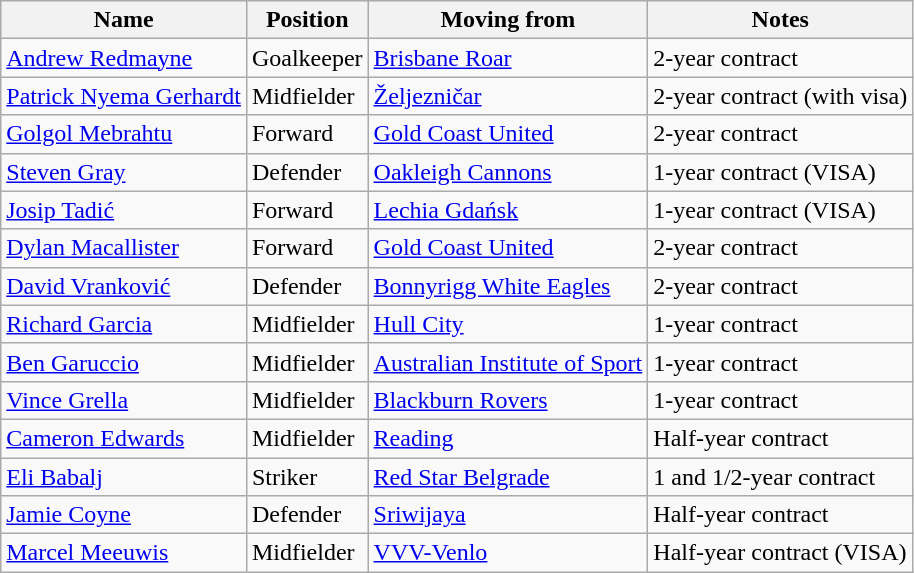<table class="wikitable">
<tr>
<th>Name</th>
<th>Position</th>
<th>Moving from</th>
<th>Notes</th>
</tr>
<tr>
<td> <a href='#'>Andrew Redmayne</a></td>
<td>Goalkeeper</td>
<td> <a href='#'>Brisbane Roar</a></td>
<td>2-year contract</td>
</tr>
<tr>
<td> <a href='#'>Patrick Nyema Gerhardt</a></td>
<td>Midfielder</td>
<td> <a href='#'>Željezničar</a></td>
<td>2-year contract (with visa)</td>
</tr>
<tr>
<td> <a href='#'>Golgol Mebrahtu</a></td>
<td>Forward</td>
<td> <a href='#'>Gold Coast United</a></td>
<td>2-year contract</td>
</tr>
<tr>
<td> <a href='#'>Steven Gray</a></td>
<td>Defender</td>
<td> <a href='#'>Oakleigh Cannons</a></td>
<td>1-year contract (VISA)</td>
</tr>
<tr>
<td> <a href='#'>Josip Tadić</a></td>
<td>Forward</td>
<td> <a href='#'>Lechia Gdańsk</a></td>
<td>1-year contract (VISA) </td>
</tr>
<tr>
<td> <a href='#'>Dylan Macallister</a></td>
<td>Forward</td>
<td> <a href='#'>Gold Coast United</a></td>
<td>2-year contract</td>
</tr>
<tr>
<td> <a href='#'>David Vranković</a></td>
<td>Defender</td>
<td> <a href='#'>Bonnyrigg White Eagles</a></td>
<td>2-year contract</td>
</tr>
<tr>
<td> <a href='#'>Richard Garcia</a></td>
<td>Midfielder</td>
<td> <a href='#'>Hull City</a></td>
<td>1-year contract</td>
</tr>
<tr>
<td> <a href='#'>Ben Garuccio</a></td>
<td>Midfielder</td>
<td> <a href='#'>Australian Institute of Sport</a></td>
<td>1-year contract</td>
</tr>
<tr>
<td> <a href='#'>Vince Grella</a></td>
<td>Midfielder</td>
<td> <a href='#'>Blackburn Rovers</a></td>
<td>1-year contract</td>
</tr>
<tr>
<td> <a href='#'>Cameron Edwards</a></td>
<td>Midfielder</td>
<td> <a href='#'>Reading</a></td>
<td>Half-year contract</td>
</tr>
<tr>
<td> <a href='#'>Eli Babalj</a></td>
<td>Striker</td>
<td> <a href='#'>Red Star Belgrade</a></td>
<td>1 and 1/2-year contract</td>
</tr>
<tr>
<td> <a href='#'>Jamie Coyne</a></td>
<td>Defender</td>
<td> <a href='#'>Sriwijaya</a></td>
<td>Half-year contract</td>
</tr>
<tr>
<td> <a href='#'>Marcel Meeuwis</a></td>
<td>Midfielder</td>
<td> <a href='#'>VVV-Venlo</a></td>
<td>Half-year contract (VISA)</td>
</tr>
</table>
